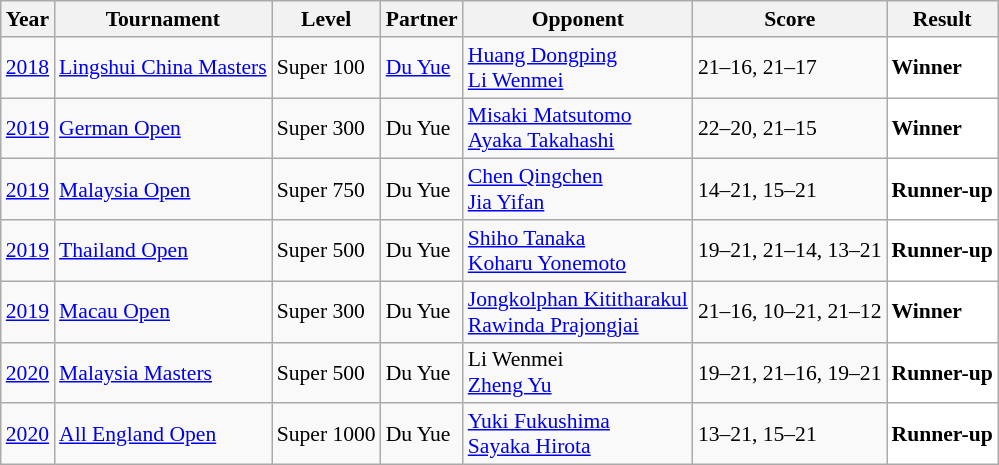<table class="sortable wikitable" style="font-size: 90%;">
<tr>
<th>Year</th>
<th>Tournament</th>
<th>Level</th>
<th>Partner</th>
<th>Opponent</th>
<th>Score</th>
<th>Result</th>
</tr>
<tr>
<td align="center"><a href='#'>2018</a></td>
<td align="left"><a href='#'>Lingshui China Masters</a></td>
<td align="left">Super 100</td>
<td align="left"> <a href='#'>Du Yue</a></td>
<td align="left"> <a href='#'>Huang Dongping</a><br> <a href='#'>Li Wenmei</a></td>
<td align="left">21–16, 21–17</td>
<td style="text-align:left; background:white"> <strong>Winner</strong></td>
</tr>
<tr>
<td align="center"><a href='#'>2019</a></td>
<td align="left"><a href='#'>German Open</a></td>
<td align="left">Super 300</td>
<td align="left"> Du Yue</td>
<td align="left"> <a href='#'>Misaki Matsutomo</a><br> <a href='#'>Ayaka Takahashi</a></td>
<td align="left">22–20, 21–15</td>
<td style="text-align:left; background:white"> <strong>Winner</strong></td>
</tr>
<tr>
<td align="center"><a href='#'>2019</a></td>
<td align="left"><a href='#'>Malaysia Open</a></td>
<td align="left">Super 750</td>
<td align="left"> Du Yue</td>
<td align="left"> <a href='#'>Chen Qingchen</a><br> <a href='#'>Jia Yifan</a></td>
<td align="left">14–21, 15–21</td>
<td style="text-align:left; background:white"> <strong>Runner-up</strong></td>
</tr>
<tr>
<td align="center"><a href='#'>2019</a></td>
<td align="left"><a href='#'>Thailand Open</a></td>
<td align="left">Super 500</td>
<td align="left"> Du Yue</td>
<td align="left"> <a href='#'>Shiho Tanaka</a><br> <a href='#'>Koharu Yonemoto</a></td>
<td align="left">19–21, 21–14, 13–21</td>
<td style="text-align:left; background:white"> <strong>Runner-up</strong></td>
</tr>
<tr>
<td align="center"><a href='#'>2019</a></td>
<td align="left"><a href='#'>Macau Open</a></td>
<td align="left">Super 300</td>
<td align="left"> Du Yue</td>
<td align="left"> <a href='#'>Jongkolphan Kititharakul</a><br> <a href='#'>Rawinda Prajongjai</a></td>
<td align="left">21–16, 10–21, 21–12</td>
<td style="text-align:left; background:white"> <strong>Winner</strong></td>
</tr>
<tr>
<td align="center"><a href='#'>2020</a></td>
<td align="left"><a href='#'>Malaysia Masters</a></td>
<td align="left">Super 500</td>
<td align="left"> Du Yue</td>
<td align="left"> Li Wenmei<br> <a href='#'>Zheng Yu</a></td>
<td align="left">19–21, 21–16, 19–21</td>
<td style="text-align:left; background:white"> <strong>Runner-up</strong></td>
</tr>
<tr>
<td align="center"><a href='#'>2020</a></td>
<td align="left"><a href='#'>All England Open</a></td>
<td align="left">Super 1000</td>
<td align="left"> Du Yue</td>
<td align="left"> <a href='#'>Yuki Fukushima</a><br> <a href='#'>Sayaka Hirota</a></td>
<td align="left">13–21, 15–21</td>
<td style="text-align:left; background:white"> <strong>Runner-up</strong></td>
</tr>
</table>
